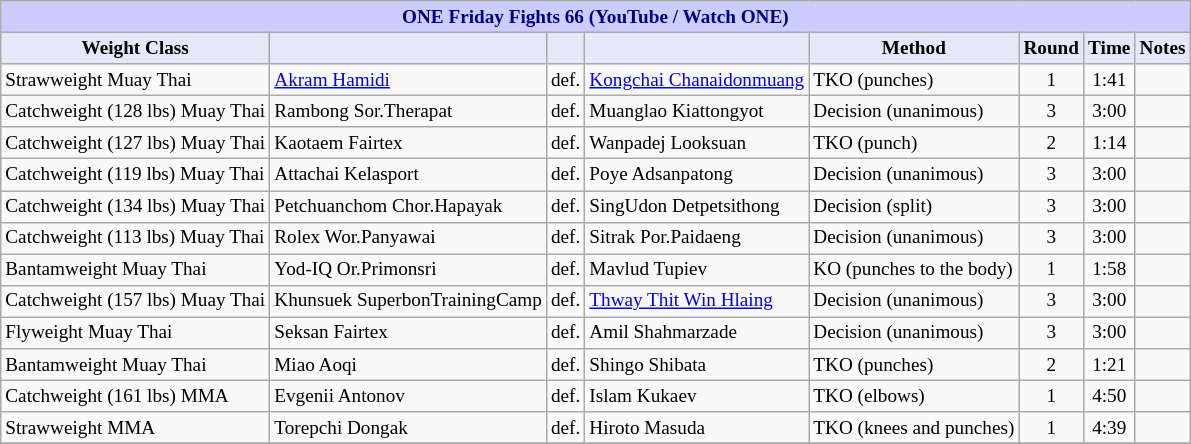<table class="wikitable" style="font-size: 80%;">
<tr>
<th colspan="8" style="background-color: #ccf; color: #000080; text-align: center;"><strong>ONE Friday Fights 66 (YouTube / Watch ONE)</strong></th>
</tr>
<tr>
<th colspan="1" style="background-color: #E6E8FA; color: #000000; text-align: center;">Weight Class</th>
<th colspan="1" style="background-color: #E6E8FA; color: #000000; text-align: center;"></th>
<th colspan="1" style="background-color: #E6E8FA; color: #000000; text-align: center;"></th>
<th colspan="1" style="background-color: #E6E8FA; color: #000000; text-align: center;"></th>
<th colspan="1" style="background-color: #E6E8FA; color: #000000; text-align: center;">Method</th>
<th colspan="1" style="background-color: #E6E8FA; color: #000000; text-align: center;">Round</th>
<th colspan="1" style="background-color: #E6E8FA; color: #000000; text-align: center;">Time</th>
<th colspan="1" style="background-color: #E6E8FA; color: #000000; text-align: center;">Notes</th>
</tr>
<tr>
<td>Strawweight Muay Thai</td>
<td> <a href='#'>Akram Hamidi</a></td>
<td>def.</td>
<td> <a href='#'>Kongchai Chanaidonmuang</a></td>
<td>TKO (punches)</td>
<td align=center>1</td>
<td align=center>1:41</td>
<td></td>
</tr>
<tr>
<td>Catchweight (128 lbs) Muay Thai</td>
<td> Rambong Sor.Therapat</td>
<td>def.</td>
<td> Muanglao Kiattongyot</td>
<td>Decision (unanimous)</td>
<td align=center>3</td>
<td align=center>3:00</td>
<td></td>
</tr>
<tr>
<td>Catchweight (127 lbs) Muay Thai</td>
<td> Kaotaem Fairtex</td>
<td>def.</td>
<td> Wanpadej Looksuan</td>
<td>TKO (punch)</td>
<td align=center>2</td>
<td align=center>1:14</td>
<td></td>
</tr>
<tr>
<td>Catchweight (119 lbs) Muay Thai</td>
<td> Attachai Kelasport</td>
<td>def.</td>
<td> Poye Adsanpatong</td>
<td>Decision (unanimous)</td>
<td align=center>3</td>
<td align=center>3:00</td>
<td></td>
</tr>
<tr>
<td>Catchweight (134 lbs) Muay Thai</td>
<td> Petchuanchom Chor.Hapayak</td>
<td>def.</td>
<td> SingUdon Detpetsithong</td>
<td>Decision (split)</td>
<td align=center>3</td>
<td align=center>3:00</td>
<td></td>
</tr>
<tr>
<td>Catchweight (113 lbs) Muay Thai</td>
<td> Rolex Wor.Panyawai</td>
<td>def.</td>
<td> Sitrak Por.Paidaeng</td>
<td>Decision (unanimous)</td>
<td align=center>3</td>
<td align=center>3:00</td>
<td></td>
</tr>
<tr>
<td>Bantamweight Muay Thai</td>
<td> Yod-IQ Or.Primonsri</td>
<td>def.</td>
<td> Mavlud Tupiev</td>
<td>KO (punches to the body)</td>
<td align=center>1</td>
<td align=center>1:58</td>
<td></td>
</tr>
<tr>
<td>Catchweight (157 lbs) Muay Thai</td>
<td> Khunsuek SuperbonTrainingCamp</td>
<td>def.</td>
<td> <a href='#'>Thway Thit Win Hlaing</a></td>
<td>Decision (unanimous)</td>
<td align=center>3</td>
<td align=center>3:00</td>
<td></td>
</tr>
<tr>
<td>Flyweight Muay Thai</td>
<td> Seksan Fairtex</td>
<td>def.</td>
<td> Amil Shahmarzade</td>
<td>Decision (unanimous)</td>
<td align=center>3</td>
<td align=center>3:00</td>
<td></td>
</tr>
<tr>
<td>Bantamweight Muay Thai</td>
<td> Miao Aoqi</td>
<td>def.</td>
<td> Shingo Shibata</td>
<td>TKO (punches)</td>
<td align=center>2</td>
<td align=center>1:21</td>
<td></td>
</tr>
<tr>
<td>Catchweight (161 lbs) MMA</td>
<td> Evgenii Antonov</td>
<td>def.</td>
<td> Islam Kukaev</td>
<td>TKO (elbows)</td>
<td align=center>1</td>
<td align=center>4:50</td>
<td></td>
</tr>
<tr>
<td>Strawweight MMA</td>
<td> Torepchi Dongak</td>
<td>def.</td>
<td> Hiroto Masuda</td>
<td>TKO (knees and punches)</td>
<td align=center>1</td>
<td align=center>4:39</td>
<td></td>
</tr>
<tr>
</tr>
</table>
